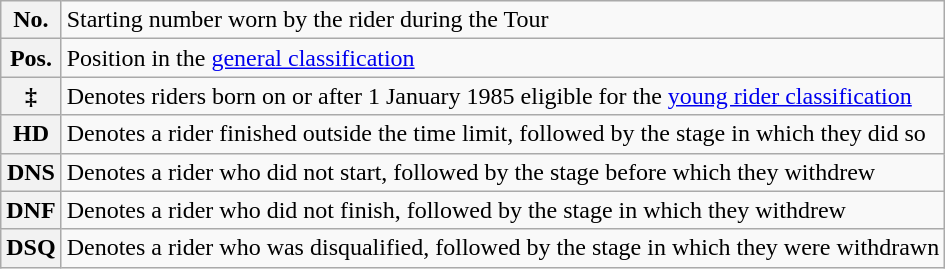<table class="wikitable">
<tr>
<th scope="row" style="text-align:center;">No.</th>
<td>Starting number worn by the rider during the Tour</td>
</tr>
<tr>
<th scope="row" style="text-align:center;">Pos.</th>
<td>Position in the <a href='#'>general classification</a></td>
</tr>
<tr>
<th scope="row" style="text-align:center;">‡</th>
<td>Denotes riders born on or after 1 January 1985 eligible for the <a href='#'>young rider classification</a></td>
</tr>
<tr>
<th scope="row" style="text-align:center;">HD</th>
<td>Denotes a rider finished outside the time limit, followed by the stage in which they did so</td>
</tr>
<tr>
<th scope="row" style="text-align:center;">DNS</th>
<td>Denotes a rider who did not start, followed by the stage before which they withdrew</td>
</tr>
<tr>
<th scope="row" style="text-align:center;">DNF</th>
<td>Denotes a rider who did not finish, followed by the stage in which they withdrew</td>
</tr>
<tr>
<th scope="row" style="text-align:center;">DSQ</th>
<td>Denotes a rider who was disqualified, followed by the stage in which they were withdrawn</td>
</tr>
</table>
